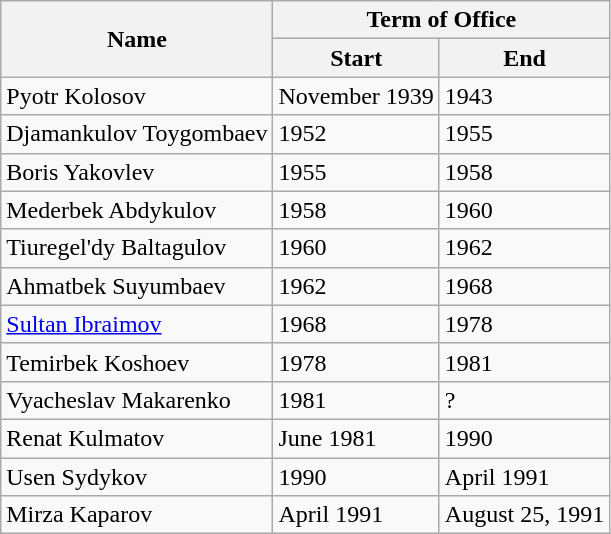<table class="wikitable">
<tr>
<th rowspan="2">Name</th>
<th colspan="2">Term of Office</th>
</tr>
<tr>
<th>Start</th>
<th>End</th>
</tr>
<tr>
<td>Pyotr Kolosov</td>
<td>November 1939</td>
<td>1943</td>
</tr>
<tr>
<td>Djamankulov Toygombaev</td>
<td>1952</td>
<td>1955</td>
</tr>
<tr>
<td>Boris Yakovlev</td>
<td>1955</td>
<td>1958</td>
</tr>
<tr>
<td>Mederbek Abdykulov</td>
<td>1958</td>
<td>1960</td>
</tr>
<tr>
<td>Tiuregel'dy Baltagulov</td>
<td>1960</td>
<td>1962</td>
</tr>
<tr>
<td>Ahmatbek Suyumbaev</td>
<td>1962</td>
<td>1968</td>
</tr>
<tr>
<td><a href='#'>Sultan Ibraimov</a></td>
<td>1968</td>
<td>1978</td>
</tr>
<tr>
<td>Temirbek Koshoev</td>
<td>1978</td>
<td>1981</td>
</tr>
<tr>
<td>Vyacheslav Makarenko</td>
<td>1981</td>
<td>?</td>
</tr>
<tr>
<td>Renat Kulmatov</td>
<td>June 1981</td>
<td>1990</td>
</tr>
<tr>
<td>Usen Sydykov</td>
<td>1990</td>
<td>April 1991</td>
</tr>
<tr>
<td>Mirza Kaparov</td>
<td>April 1991</td>
<td>August 25, 1991</td>
</tr>
</table>
